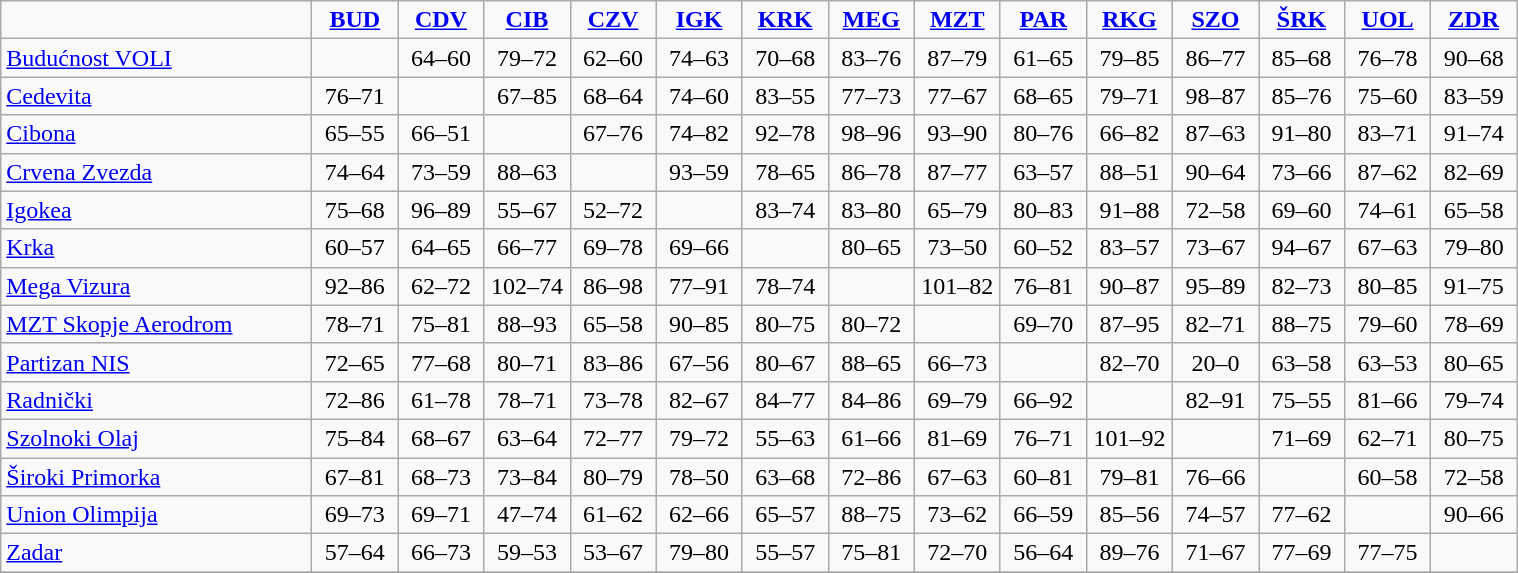<table style="text-align: center" class="wikitable">
<tr>
<td width=200></td>
<td width=50><strong><a href='#'>BUD</a></strong></td>
<td width=50><strong><a href='#'>CDV</a></strong></td>
<td width=50><strong><a href='#'>CIB</a></strong></td>
<td width=50><strong><a href='#'>CZV</a></strong></td>
<td width=50><strong><a href='#'>IGK</a></strong></td>
<td width=50><strong><a href='#'>KRK</a></strong></td>
<td width=50><strong><a href='#'>MEG</a></strong></td>
<td width=50><strong><a href='#'>MZT</a></strong></td>
<td width=50><strong><a href='#'>PAR</a></strong></td>
<td width=50><strong><a href='#'>RKG</a></strong></td>
<td width=50><strong><a href='#'>SZO</a></strong></td>
<td width=50><strong><a href='#'>ŠRK</a></strong></td>
<td width=50><strong><a href='#'>UOL</a></strong></td>
<td width=50><strong><a href='#'>ZDR</a></strong></td>
</tr>
<tr>
<td align=left> <a href='#'>Budućnost VOLI</a></td>
<td></td>
<td>64–60</td>
<td>79–72</td>
<td>62–60</td>
<td>74–63</td>
<td>70–68</td>
<td>83–76</td>
<td>87–79</td>
<td>61–65</td>
<td>79–85</td>
<td>86–77</td>
<td>85–68</td>
<td>76–78</td>
<td>90–68</td>
</tr>
<tr>
<td align=left> <a href='#'>Cedevita</a></td>
<td>76–71</td>
<td></td>
<td>67–85</td>
<td>68–64</td>
<td>74–60</td>
<td>83–55</td>
<td>77–73</td>
<td>77–67</td>
<td>68–65</td>
<td>79–71</td>
<td>98–87</td>
<td>85–76</td>
<td>75–60</td>
<td>83–59</td>
</tr>
<tr>
<td align=left> <a href='#'>Cibona</a></td>
<td>65–55</td>
<td>66–51</td>
<td></td>
<td>67–76</td>
<td>74–82</td>
<td>92–78</td>
<td>98–96</td>
<td>93–90</td>
<td>80–76</td>
<td>66–82</td>
<td>87–63</td>
<td>91–80</td>
<td>83–71</td>
<td>91–74</td>
</tr>
<tr>
<td align=left> <a href='#'>Crvena Zvezda</a></td>
<td>74–64</td>
<td>73–59</td>
<td>88–63</td>
<td></td>
<td>93–59</td>
<td>78–65</td>
<td>86–78</td>
<td>87–77</td>
<td>63–57</td>
<td>88–51</td>
<td>90–64</td>
<td>73–66</td>
<td>87–62</td>
<td>82–69</td>
</tr>
<tr>
<td align=left> <a href='#'>Igokea</a></td>
<td>75–68</td>
<td>96–89</td>
<td>55–67</td>
<td>52–72</td>
<td></td>
<td>83–74</td>
<td>83–80</td>
<td>65–79</td>
<td>80–83</td>
<td>91–88</td>
<td>72–58</td>
<td>69–60</td>
<td>74–61</td>
<td>65–58</td>
</tr>
<tr>
<td align=left> <a href='#'>Krka</a></td>
<td>60–57</td>
<td>64–65</td>
<td>66–77</td>
<td>69–78</td>
<td>69–66</td>
<td></td>
<td>80–65</td>
<td>73–50</td>
<td>60–52</td>
<td>83–57</td>
<td>73–67</td>
<td>94–67</td>
<td>67–63</td>
<td>79–80</td>
</tr>
<tr>
<td align=left> <a href='#'>Mega Vizura</a></td>
<td>92–86</td>
<td>62–72</td>
<td>102–74</td>
<td>86–98</td>
<td>77–91</td>
<td>78–74</td>
<td></td>
<td>101–82</td>
<td>76–81</td>
<td>90–87</td>
<td>95–89</td>
<td>82–73</td>
<td>80–85</td>
<td>91–75</td>
</tr>
<tr>
<td align=left> <a href='#'>MZT Skopje Aerodrom</a></td>
<td>78–71</td>
<td>75–81</td>
<td>88–93</td>
<td>65–58</td>
<td>90–85</td>
<td>80–75</td>
<td>80–72</td>
<td></td>
<td>69–70</td>
<td>87–95</td>
<td>82–71</td>
<td>88–75</td>
<td>79–60</td>
<td>78–69</td>
</tr>
<tr>
<td align=left> <a href='#'>Partizan NIS</a></td>
<td>72–65</td>
<td>77–68</td>
<td>80–71</td>
<td>83–86</td>
<td>67–56</td>
<td>80–67</td>
<td>88–65</td>
<td>66–73</td>
<td></td>
<td>82–70</td>
<td>20–0</td>
<td>63–58</td>
<td>63–53</td>
<td>80–65</td>
</tr>
<tr>
<td align=left> <a href='#'>Radnički</a></td>
<td>72–86</td>
<td>61–78</td>
<td>78–71</td>
<td>73–78</td>
<td>82–67</td>
<td>84–77</td>
<td>84–86</td>
<td>69–79</td>
<td>66–92</td>
<td></td>
<td>82–91</td>
<td>75–55</td>
<td>81–66</td>
<td>79–74</td>
</tr>
<tr>
<td align=left> <a href='#'>Szolnoki Olaj</a></td>
<td>75–84</td>
<td>68–67</td>
<td>63–64</td>
<td>72–77</td>
<td>79–72</td>
<td>55–63</td>
<td>61–66</td>
<td>81–69</td>
<td>76–71</td>
<td>101–92</td>
<td></td>
<td>71–69</td>
<td>62–71</td>
<td>80–75</td>
</tr>
<tr>
<td align=left> <a href='#'>Široki Primorka</a></td>
<td>67–81</td>
<td>68–73</td>
<td>73–84</td>
<td>80–79</td>
<td>78–50</td>
<td>63–68</td>
<td>72–86</td>
<td>67–63</td>
<td>60–81</td>
<td>79–81</td>
<td>76–66</td>
<td></td>
<td>60–58</td>
<td>72–58</td>
</tr>
<tr>
<td align=left> <a href='#'>Union Olimpija</a></td>
<td>69–73</td>
<td>69–71</td>
<td>47–74</td>
<td>61–62</td>
<td>62–66</td>
<td>65–57</td>
<td>88–75</td>
<td>73–62</td>
<td>66–59</td>
<td>85–56</td>
<td>74–57</td>
<td>77–62</td>
<td></td>
<td>90–66</td>
</tr>
<tr>
<td align=left> <a href='#'>Zadar</a></td>
<td>57–64</td>
<td>66–73</td>
<td>59–53</td>
<td>53–67</td>
<td>79–80</td>
<td>55–57</td>
<td>75–81</td>
<td>72–70</td>
<td>56–64</td>
<td>89–76</td>
<td>71–67</td>
<td>77–69</td>
<td>77–75</td>
<td></td>
</tr>
<tr>
</tr>
</table>
